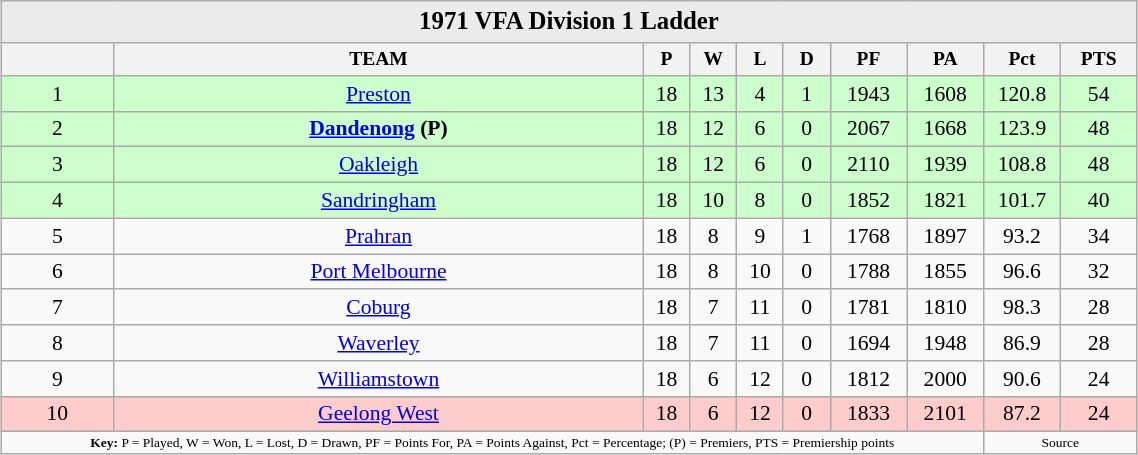<table class="wikitable" style="margin:1em auto; text-align: center; font-size: 90%; width: 60%">
<tr>
<th colspan=11 style="background: #EBEBEB; font-size: 115%;"><strong>1971 VFA Division 1 Ladder</strong></th>
</tr>
<tr style="text-align: center; font-size: 90%;">
<th></th>
<th>TEAM</th>
<th width="25">P</th>
<th width="25">W</th>
<th width="25">L</th>
<th width="25">D</th>
<th width="45">PF</th>
<th width="45">PA</th>
<th width="45">Pct</th>
<th width="45">PTS</th>
</tr>
<tr style="background: #CCFFCC;">
<td>1</td>
<td><a href='#'>Preston</a></td>
<td>18</td>
<td>13</td>
<td>4</td>
<td>1</td>
<td>1943</td>
<td>1608</td>
<td>120.8</td>
<td>54</td>
</tr>
<tr style="background: #CCFFCC;">
<td>2</td>
<td><strong><a href='#'>Dandenong</a> (P)</strong></td>
<td>18</td>
<td>12</td>
<td>6</td>
<td>0</td>
<td>2067</td>
<td>1668</td>
<td>123.9</td>
<td>48</td>
</tr>
<tr style="background: #CCFFCC;">
<td>3</td>
<td><a href='#'>Oakleigh</a></td>
<td>18</td>
<td>12</td>
<td>6</td>
<td>0</td>
<td>2110</td>
<td>1939</td>
<td>108.8</td>
<td>48</td>
</tr>
<tr style="background: #CCFFCC;">
<td>4</td>
<td><a href='#'>Sandringham</a></td>
<td>18</td>
<td>10</td>
<td>8</td>
<td>0</td>
<td>1852</td>
<td>1821</td>
<td>101.7</td>
<td>40</td>
</tr>
<tr>
<td>5</td>
<td><a href='#'>Prahran</a></td>
<td>18</td>
<td>8</td>
<td>9</td>
<td>1</td>
<td>1768</td>
<td>1897</td>
<td>93.2</td>
<td>34</td>
</tr>
<tr>
<td>6</td>
<td><a href='#'>Port Melbourne</a></td>
<td>18</td>
<td>8</td>
<td>10</td>
<td>0</td>
<td>1788</td>
<td>1855</td>
<td>96.6</td>
<td>32</td>
</tr>
<tr>
<td>7</td>
<td><a href='#'>Coburg</a></td>
<td>18</td>
<td>7</td>
<td>11</td>
<td>0</td>
<td>1781</td>
<td>1810</td>
<td>98.3</td>
<td>28</td>
</tr>
<tr>
<td>8</td>
<td><a href='#'>Waverley</a></td>
<td>18</td>
<td>7</td>
<td>11</td>
<td>0</td>
<td>1694</td>
<td>1948</td>
<td>86.9</td>
<td>28</td>
</tr>
<tr>
<td>9</td>
<td><a href='#'>Williamstown</a></td>
<td>18</td>
<td>6</td>
<td>12</td>
<td>0</td>
<td>1812</td>
<td>2000</td>
<td>90.6</td>
<td>24</td>
</tr>
<tr style="background: #FFCCCC;">
<td>10</td>
<td><a href='#'>Geelong West</a></td>
<td>18</td>
<td>6</td>
<td>12</td>
<td>0</td>
<td>1833</td>
<td>2101</td>
<td>87.2</td>
<td>24</td>
</tr>
<tr style="font-size: xx-small;">
<td colspan="8"><strong>Key:</strong> P = Played, W = Won, L = Lost, D = Drawn, PF = Points For, PA = Points Against, Pct = Percentage; (P) = Premiers, PTS = Premiership points</td>
<td colspan="2">Source</td>
</tr>
</table>
